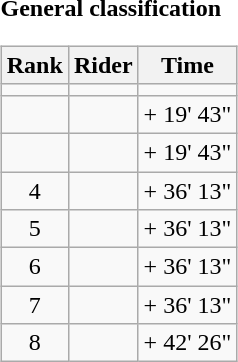<table>
<tr>
<td><strong>General classification</strong><br><table class="wikitable">
<tr>
<th scope="col">Rank</th>
<th scope="col">Rider</th>
<th scope="col">Time</th>
</tr>
<tr>
<td style="text-align:center;"></td>
<td></td>
<td style="text-align:center;"></td>
</tr>
<tr>
<td style="text-align:center;"></td>
<td></td>
<td style="text-align:center;">+ 19' 43"</td>
</tr>
<tr>
<td style="text-align:center;"></td>
<td></td>
<td style="text-align:center;">+ 19' 43"</td>
</tr>
<tr>
<td style="text-align:center;">4</td>
<td></td>
<td style="text-align:center;">+ 36' 13"</td>
</tr>
<tr>
<td style="text-align:center;">5</td>
<td></td>
<td style="text-align:center;">+ 36' 13"</td>
</tr>
<tr>
<td style="text-align:center;">6</td>
<td></td>
<td style="text-align:center;">+ 36' 13"</td>
</tr>
<tr>
<td style="text-align:center;">7</td>
<td></td>
<td style="text-align:center;">+ 36' 13"</td>
</tr>
<tr>
<td style="text-align:center;">8</td>
<td></td>
<td style="text-align:center;">+ 42' 26"</td>
</tr>
</table>
</td>
</tr>
</table>
